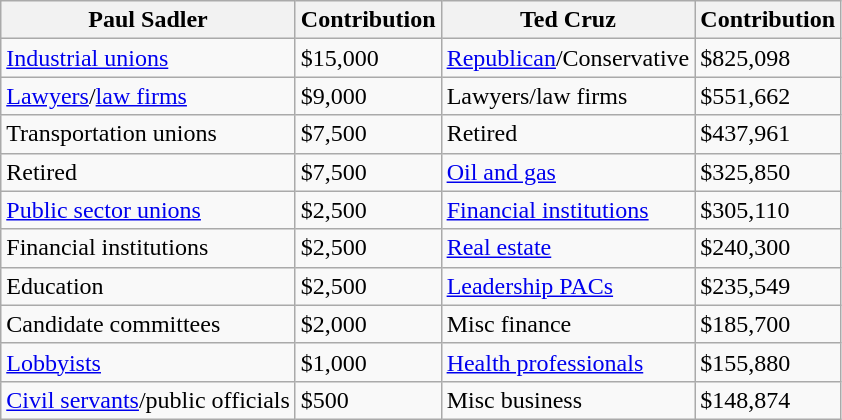<table class="wikitable sortable">
<tr>
<th>Paul Sadler</th>
<th>Contribution</th>
<th>Ted Cruz</th>
<th>Contribution</th>
</tr>
<tr>
<td><a href='#'>Industrial unions</a></td>
<td>$15,000</td>
<td><a href='#'>Republican</a>/Conservative</td>
<td>$825,098</td>
</tr>
<tr>
<td><a href='#'>Lawyers</a>/<a href='#'>law firms</a></td>
<td>$9,000</td>
<td>Lawyers/law firms</td>
<td>$551,662</td>
</tr>
<tr>
<td>Transportation unions</td>
<td>$7,500</td>
<td>Retired</td>
<td>$437,961</td>
</tr>
<tr>
<td>Retired</td>
<td>$7,500</td>
<td><a href='#'>Oil and gas</a></td>
<td>$325,850</td>
</tr>
<tr>
<td><a href='#'>Public sector unions</a></td>
<td>$2,500</td>
<td><a href='#'>Financial institutions</a></td>
<td>$305,110</td>
</tr>
<tr>
<td>Financial institutions</td>
<td>$2,500</td>
<td><a href='#'>Real estate</a></td>
<td>$240,300</td>
</tr>
<tr>
<td>Education</td>
<td>$2,500</td>
<td><a href='#'>Leadership PACs</a></td>
<td>$235,549</td>
</tr>
<tr>
<td>Candidate committees</td>
<td>$2,000</td>
<td>Misc finance</td>
<td>$185,700</td>
</tr>
<tr>
<td><a href='#'>Lobbyists</a></td>
<td>$1,000</td>
<td><a href='#'>Health professionals</a></td>
<td>$155,880</td>
</tr>
<tr>
<td><a href='#'>Civil servants</a>/public officials</td>
<td>$500</td>
<td>Misc business</td>
<td>$148,874</td>
</tr>
</table>
